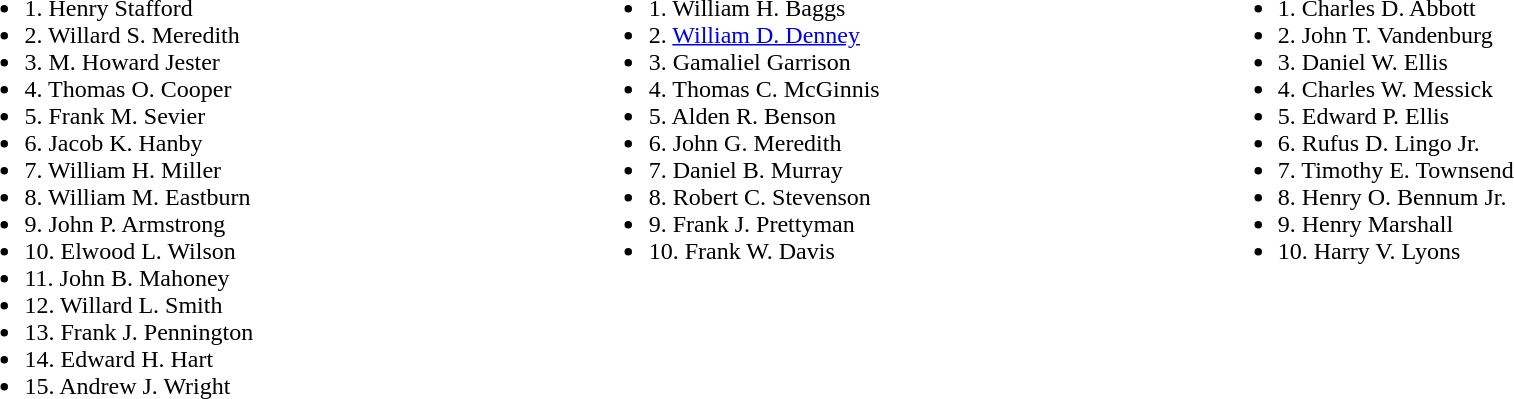<table width=100%>
<tr valign=top>
<td><br><ul><li>1. Henry Stafford</li><li>2. Willard S. Meredith</li><li>3. M. Howard Jester</li><li>4. Thomas O. Cooper</li><li>5. Frank M. Sevier</li><li>6. Jacob K. Hanby</li><li>7. William H. Miller</li><li>8. William M. Eastburn</li><li>9. John P. Armstrong</li><li>10. Elwood L. Wilson</li><li>11. John B. Mahoney</li><li>12. Willard L. Smith</li><li>13. Frank J. Pennington</li><li>14. Edward H. Hart</li><li>15. Andrew J. Wright</li></ul></td>
<td><br><ul><li>1. William H. Baggs</li><li>2. <a href='#'>William D. Denney</a></li><li>3. Gamaliel Garrison</li><li>4. Thomas C. McGinnis</li><li>5. Alden R. Benson</li><li>6. John G. Meredith</li><li>7. Daniel B. Murray</li><li>8. Robert C. Stevenson</li><li>9. Frank J. Prettyman</li><li>10. Frank W. Davis</li></ul></td>
<td><br><ul><li>1. Charles D. Abbott</li><li>2. John T. Vandenburg</li><li>3. Daniel W. Ellis</li><li>4. Charles W. Messick</li><li>5. Edward P. Ellis</li><li>6. Rufus D. Lingo Jr.</li><li>7. Timothy E. Townsend</li><li>8. Henry O. Bennum Jr.</li><li>9. Henry Marshall</li><li>10. Harry V. Lyons</li></ul></td>
</tr>
</table>
